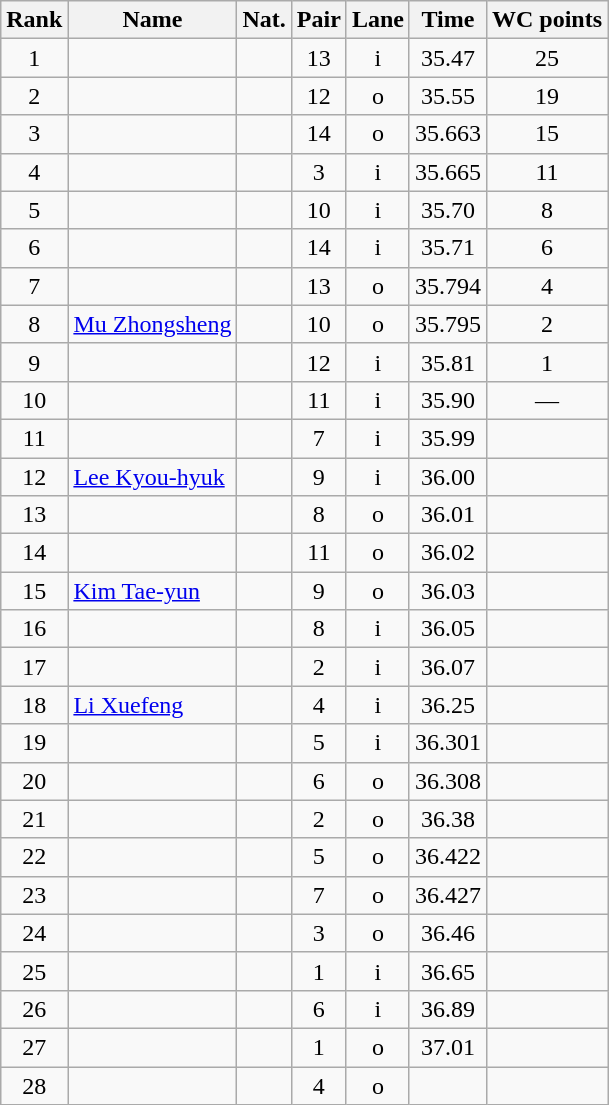<table class="wikitable sortable" style="text-align:center">
<tr>
<th>Rank</th>
<th>Name</th>
<th>Nat.</th>
<th>Pair</th>
<th>Lane</th>
<th>Time</th>
<th>WC points</th>
</tr>
<tr>
<td>1</td>
<td align=left></td>
<td></td>
<td>13</td>
<td>i</td>
<td>35.47</td>
<td>25</td>
</tr>
<tr>
<td>2</td>
<td align=left></td>
<td></td>
<td>12</td>
<td>o</td>
<td>35.55</td>
<td>19</td>
</tr>
<tr>
<td>3</td>
<td align=left></td>
<td></td>
<td>14</td>
<td>o</td>
<td>35.663</td>
<td>15</td>
</tr>
<tr>
<td>4</td>
<td align=left></td>
<td></td>
<td>3</td>
<td>i</td>
<td>35.665</td>
<td>11</td>
</tr>
<tr>
<td>5</td>
<td align=left></td>
<td></td>
<td>10</td>
<td>i</td>
<td>35.70</td>
<td>8</td>
</tr>
<tr>
<td>6</td>
<td align=left></td>
<td></td>
<td>14</td>
<td>i</td>
<td>35.71</td>
<td>6</td>
</tr>
<tr>
<td>7</td>
<td align=left></td>
<td></td>
<td>13</td>
<td>o</td>
<td>35.794</td>
<td>4</td>
</tr>
<tr>
<td>8</td>
<td align=left><a href='#'>Mu Zhongsheng</a></td>
<td></td>
<td>10</td>
<td>o</td>
<td>35.795</td>
<td>2</td>
</tr>
<tr>
<td>9</td>
<td align=left></td>
<td></td>
<td>12</td>
<td>i</td>
<td>35.81</td>
<td>1</td>
</tr>
<tr>
<td>10</td>
<td align=left></td>
<td></td>
<td>11</td>
<td>i</td>
<td>35.90</td>
<td>—</td>
</tr>
<tr>
<td>11</td>
<td align=left></td>
<td></td>
<td>7</td>
<td>i</td>
<td>35.99</td>
<td></td>
</tr>
<tr>
<td>12</td>
<td align=left><a href='#'>Lee Kyou-hyuk</a></td>
<td></td>
<td>9</td>
<td>i</td>
<td>36.00</td>
<td></td>
</tr>
<tr>
<td>13</td>
<td align=left></td>
<td></td>
<td>8</td>
<td>o</td>
<td>36.01</td>
<td></td>
</tr>
<tr>
<td>14</td>
<td align=left></td>
<td></td>
<td>11</td>
<td>o</td>
<td>36.02</td>
<td></td>
</tr>
<tr>
<td>15</td>
<td align=left><a href='#'>Kim Tae-yun</a></td>
<td></td>
<td>9</td>
<td>o</td>
<td>36.03</td>
<td></td>
</tr>
<tr>
<td>16</td>
<td align=left></td>
<td></td>
<td>8</td>
<td>i</td>
<td>36.05</td>
<td></td>
</tr>
<tr>
<td>17</td>
<td align=left></td>
<td></td>
<td>2</td>
<td>i</td>
<td>36.07</td>
<td></td>
</tr>
<tr>
<td>18</td>
<td align=left><a href='#'>Li Xuefeng</a></td>
<td></td>
<td>4</td>
<td>i</td>
<td>36.25</td>
<td></td>
</tr>
<tr>
<td>19</td>
<td align=left></td>
<td></td>
<td>5</td>
<td>i</td>
<td>36.301</td>
<td></td>
</tr>
<tr>
<td>20</td>
<td align=left></td>
<td></td>
<td>6</td>
<td>o</td>
<td>36.308</td>
<td></td>
</tr>
<tr>
<td>21</td>
<td align=left></td>
<td></td>
<td>2</td>
<td>o</td>
<td>36.38</td>
<td></td>
</tr>
<tr>
<td>22</td>
<td align=left></td>
<td></td>
<td>5</td>
<td>o</td>
<td>36.422</td>
<td></td>
</tr>
<tr>
<td>23</td>
<td align=left></td>
<td></td>
<td>7</td>
<td>o</td>
<td>36.427</td>
<td></td>
</tr>
<tr>
<td>24</td>
<td align=left></td>
<td></td>
<td>3</td>
<td>o</td>
<td>36.46</td>
<td></td>
</tr>
<tr>
<td>25</td>
<td align=left></td>
<td></td>
<td>1</td>
<td>i</td>
<td>36.65</td>
<td></td>
</tr>
<tr>
<td>26</td>
<td align=left></td>
<td></td>
<td>6</td>
<td>i</td>
<td>36.89</td>
<td></td>
</tr>
<tr>
<td>27</td>
<td align=left></td>
<td></td>
<td>1</td>
<td>o</td>
<td>37.01</td>
<td></td>
</tr>
<tr>
<td>28</td>
<td align=left></td>
<td></td>
<td>4</td>
<td>o</td>
<td></td>
<td></td>
</tr>
</table>
